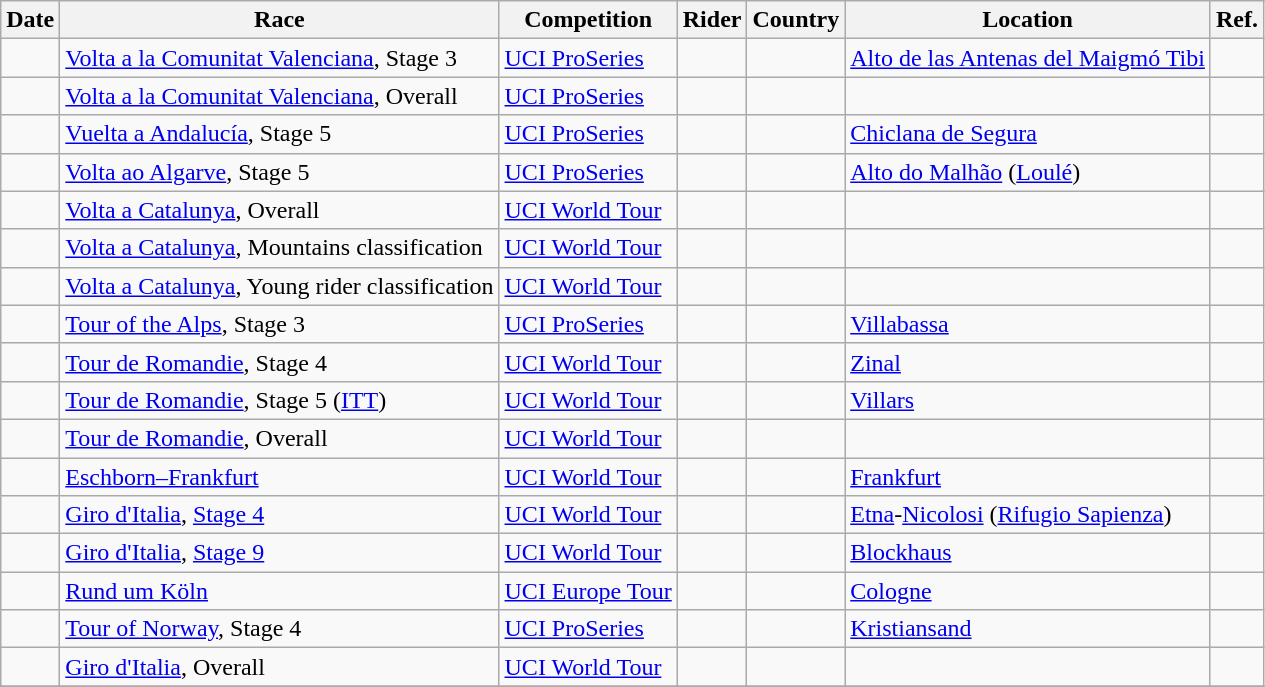<table class="wikitable sortable">
<tr>
<th>Date</th>
<th>Race</th>
<th>Competition</th>
<th>Rider</th>
<th>Country</th>
<th>Location</th>
<th class="unsortable">Ref.</th>
</tr>
<tr>
<td></td>
<td><a href='#'>Volta a la Comunitat Valenciana</a>, Stage 3</td>
<td><a href='#'>UCI ProSeries</a></td>
<td></td>
<td></td>
<td><a href='#'>Alto de las Antenas del Maigmó Tibi</a></td>
<td align="center"></td>
</tr>
<tr>
<td></td>
<td><a href='#'>Volta a la Comunitat Valenciana</a>, Overall</td>
<td><a href='#'>UCI ProSeries</a></td>
<td></td>
<td></td>
<td></td>
<td align="center"></td>
</tr>
<tr>
<td></td>
<td><a href='#'>Vuelta a Andalucía</a>, Stage 5</td>
<td><a href='#'>UCI ProSeries</a></td>
<td></td>
<td></td>
<td><a href='#'>Chiclana de Segura</a></td>
<td align="center"></td>
</tr>
<tr>
<td></td>
<td><a href='#'>Volta ao Algarve</a>, Stage 5</td>
<td><a href='#'>UCI ProSeries</a></td>
<td></td>
<td></td>
<td><a href='#'>Alto do Malhão</a> (<a href='#'>Loulé</a>)</td>
<td align="center"></td>
</tr>
<tr>
<td></td>
<td><a href='#'>Volta a Catalunya</a>, Overall</td>
<td><a href='#'>UCI World Tour</a></td>
<td></td>
<td></td>
<td></td>
<td align="center"></td>
</tr>
<tr>
<td></td>
<td><a href='#'>Volta a Catalunya</a>, Mountains classification</td>
<td><a href='#'>UCI World Tour</a></td>
<td></td>
<td></td>
<td></td>
<td align="center"></td>
</tr>
<tr>
<td></td>
<td><a href='#'>Volta a Catalunya</a>, Young rider classification</td>
<td><a href='#'>UCI World Tour</a></td>
<td></td>
<td></td>
<td></td>
<td align="center"></td>
</tr>
<tr>
<td></td>
<td><a href='#'>Tour of the Alps</a>, Stage 3</td>
<td><a href='#'>UCI ProSeries</a></td>
<td></td>
<td></td>
<td><a href='#'>Villabassa</a></td>
<td align="center"></td>
</tr>
<tr>
<td></td>
<td><a href='#'>Tour de Romandie</a>, Stage 4</td>
<td><a href='#'>UCI World Tour</a></td>
<td></td>
<td></td>
<td><a href='#'>Zinal</a></td>
<td align="center"></td>
</tr>
<tr>
<td></td>
<td><a href='#'>Tour de Romandie</a>, Stage 5 (<a href='#'>ITT</a>)</td>
<td><a href='#'>UCI World Tour</a></td>
<td></td>
<td></td>
<td><a href='#'>Villars</a></td>
<td align="center"></td>
</tr>
<tr>
<td></td>
<td><a href='#'>Tour de Romandie</a>, Overall</td>
<td><a href='#'>UCI World Tour</a></td>
<td></td>
<td></td>
<td></td>
<td align="center"></td>
</tr>
<tr>
<td></td>
<td><a href='#'>Eschborn–Frankfurt</a></td>
<td><a href='#'>UCI World Tour</a></td>
<td></td>
<td></td>
<td><a href='#'>Frankfurt</a></td>
<td align="center"></td>
</tr>
<tr>
<td></td>
<td><a href='#'>Giro d'Italia</a>, <a href='#'>Stage 4</a></td>
<td><a href='#'>UCI World Tour</a></td>
<td></td>
<td></td>
<td><a href='#'>Etna</a>-<a href='#'>Nicolosi</a> (<a href='#'>Rifugio Sapienza</a>)</td>
<td align="center"></td>
</tr>
<tr>
<td></td>
<td><a href='#'>Giro d'Italia</a>, <a href='#'>Stage 9</a></td>
<td><a href='#'>UCI World Tour</a></td>
<td></td>
<td></td>
<td><a href='#'>Blockhaus</a></td>
<td align="center"></td>
</tr>
<tr>
<td></td>
<td><a href='#'>Rund um Köln</a></td>
<td><a href='#'>UCI Europe Tour</a></td>
<td></td>
<td></td>
<td><a href='#'>Cologne</a></td>
<td align="center"></td>
</tr>
<tr>
<td></td>
<td><a href='#'>Tour of Norway</a>, Stage 4</td>
<td><a href='#'>UCI ProSeries</a></td>
<td></td>
<td></td>
<td><a href='#'>Kristiansand</a></td>
<td align="center"></td>
</tr>
<tr>
<td></td>
<td><a href='#'>Giro d'Italia</a>, Overall</td>
<td><a href='#'>UCI World Tour</a></td>
<td></td>
<td></td>
<td></td>
<td align="center"></td>
</tr>
<tr>
</tr>
</table>
